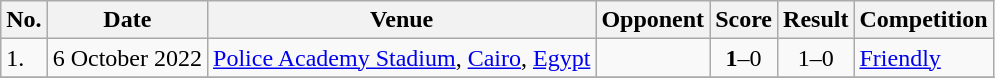<table class="wikitable">
<tr>
<th>No.</th>
<th>Date</th>
<th>Venue</th>
<th>Opponent</th>
<th>Score</th>
<th>Result</th>
<th>Competition</th>
</tr>
<tr>
<td>1.</td>
<td>6 October 2022</td>
<td><a href='#'>Police Academy Stadium</a>, <a href='#'>Cairo</a>, <a href='#'>Egypt</a></td>
<td></td>
<td align=center><strong>1</strong>–0</td>
<td align=center>1–0</td>
<td><a href='#'>Friendly</a></td>
</tr>
<tr>
</tr>
</table>
